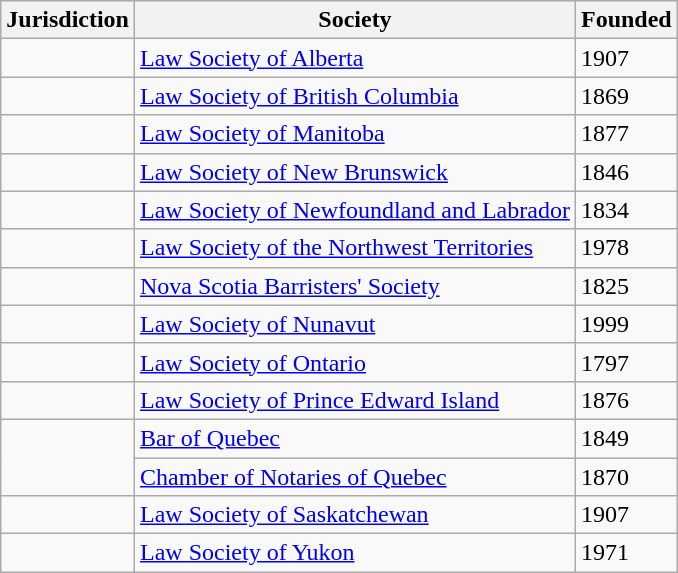<table class="wikitable sortable">
<tr>
<th>Jurisdiction</th>
<th>Society</th>
<th>Founded</th>
</tr>
<tr>
<td></td>
<td><a href='#'>Law Society of Alberta</a></td>
<td>1907</td>
</tr>
<tr>
<td></td>
<td><a href='#'>Law Society of British Columbia</a></td>
<td>1869</td>
</tr>
<tr>
<td></td>
<td><a href='#'>Law Society of Manitoba</a></td>
<td>1877</td>
</tr>
<tr>
<td></td>
<td><a href='#'>Law Society of New Brunswick</a></td>
<td>1846</td>
</tr>
<tr>
<td></td>
<td><a href='#'>Law Society of Newfoundland and Labrador</a></td>
<td>1834</td>
</tr>
<tr>
<td></td>
<td><a href='#'>Law Society of the Northwest Territories</a></td>
<td>1978</td>
</tr>
<tr>
<td></td>
<td><a href='#'>Nova Scotia Barristers' Society</a></td>
<td>1825</td>
</tr>
<tr>
<td></td>
<td><a href='#'>Law Society of Nunavut</a></td>
<td>1999</td>
</tr>
<tr>
<td></td>
<td><a href='#'>Law Society of Ontario</a></td>
<td>1797</td>
</tr>
<tr>
<td></td>
<td><a href='#'>Law Society of Prince Edward Island</a></td>
<td>1876</td>
</tr>
<tr>
<td rowspan=2></td>
<td><a href='#'>Bar of Quebec</a></td>
<td>1849</td>
</tr>
<tr>
<td><a href='#'>Chamber of Notaries of Quebec</a></td>
<td>1870</td>
</tr>
<tr>
<td></td>
<td><a href='#'>Law Society of Saskatchewan</a></td>
<td>1907</td>
</tr>
<tr>
<td></td>
<td><a href='#'>Law Society of Yukon</a></td>
<td>1971</td>
</tr>
</table>
